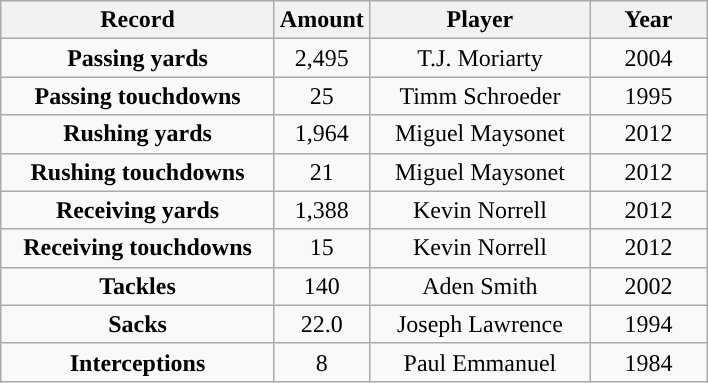<table class="wikitable" style="text-align: center;">
<tr>
<th style="width:175px; ">Record</th>
<th style="width:35px; ">Amount</th>
<th style="width:140px; ">Player</th>
<th style="width:70px; ">Year</th>
</tr>
<tr>
<td><strong>Passing yards</strong></td>
<td>2,495</td>
<td>T.J. Moriarty</td>
<td>2004</td>
</tr>
<tr>
<td><strong>Passing touchdowns</strong></td>
<td>25</td>
<td>Timm Schroeder</td>
<td>1995</td>
</tr>
<tr>
<td><strong>Rushing yards</strong></td>
<td>1,964</td>
<td>Miguel Maysonet</td>
<td>2012</td>
</tr>
<tr>
<td><strong>Rushing touchdowns</strong></td>
<td>21</td>
<td>Miguel Maysonet</td>
<td>2012</td>
</tr>
<tr>
<td><strong>Receiving yards</strong></td>
<td>1,388</td>
<td>Kevin Norrell</td>
<td>2012</td>
</tr>
<tr>
<td><strong>Receiving touchdowns</strong></td>
<td>15</td>
<td>Kevin Norrell</td>
<td>2012</td>
</tr>
<tr>
<td><strong>Tackles</strong></td>
<td>140</td>
<td>Aden Smith</td>
<td>2002</td>
</tr>
<tr>
<td><strong>Sacks</strong></td>
<td>22.0</td>
<td>Joseph Lawrence</td>
<td>1994</td>
</tr>
<tr>
<td><strong>Interceptions</strong></td>
<td>8</td>
<td>Paul Emmanuel</td>
<td>1984</td>
</tr>
</table>
